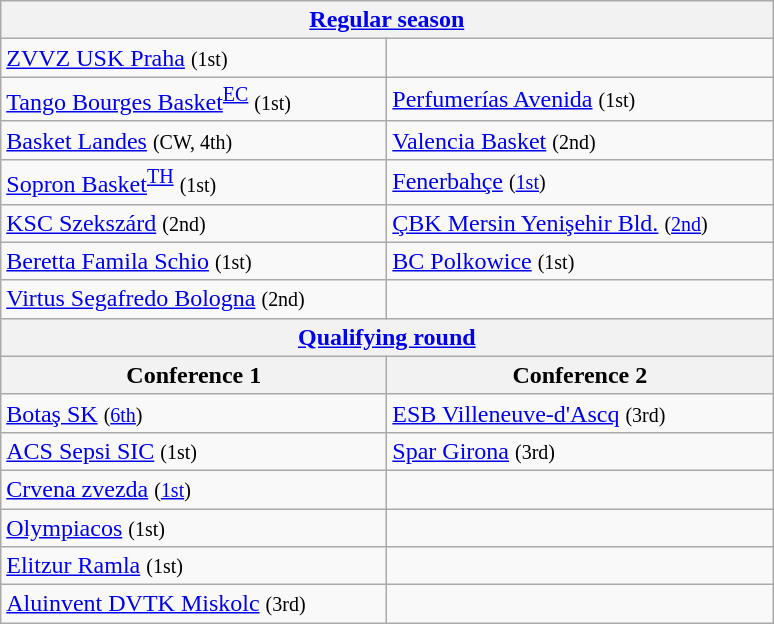<table class="wikitable">
<tr>
<th colspan=2><a href='#'>Regular season</a></th>
</tr>
<tr>
<td width=250> <a href='#'>ZVVZ USK Praha</a> <small>(1st)</small></td>
<td width=250></td>
</tr>
<tr>
<td> <a href='#'>Tango Bourges Basket</a><sup><a href='#'>EC</a></sup> <small>(1st)</small></td>
<td> <a href='#'>Perfumerías Avenida</a> <small>(1st)</small></td>
</tr>
<tr>
<td> <a href='#'>Basket Landes</a> <small>(CW, 4th)</small></td>
<td> <a href='#'>Valencia Basket</a> <small>(2nd)</small></td>
</tr>
<tr>
<td> <a href='#'>Sopron Basket</a><sup><a href='#'>TH</a></sup> <small>(1st)</small></td>
<td> <a href='#'>Fenerbahçe</a> <small>(<a href='#'>1st</a>)</small></td>
</tr>
<tr>
<td> <a href='#'>KSC Szekszárd</a> <small>(2nd)</small></td>
<td> <a href='#'>ÇBK Mersin Yenişehir Bld.</a> <small>(<a href='#'>2nd</a>)</small></td>
</tr>
<tr>
<td> <a href='#'>Beretta Famila Schio</a> <small>(1st)</small></td>
<td> <a href='#'>BC Polkowice</a> <small>(1st)</small></td>
</tr>
<tr>
<td> <a href='#'>Virtus Segafredo Bologna</a> <small>(2nd)</small></td>
</tr>
<tr>
<th colspan=2><a href='#'>Qualifying round</a></th>
</tr>
<tr>
<th>Conference 1</th>
<th>Conference 2</th>
</tr>
<tr>
<td> <a href='#'>Botaş SK</a> <small>(<a href='#'>6th</a>)</small></td>
<td> <a href='#'>ESB Villeneuve-d'Ascq</a> <small>(3rd)</small></td>
</tr>
<tr>
<td> <a href='#'>ACS Sepsi SIC</a> <small>(1st)</small></td>
<td> <a href='#'>Spar Girona</a> <small>(3rd)</small></td>
</tr>
<tr>
<td> <a href='#'>Crvena zvezda</a> <small>(<a href='#'>1st</a>)</small></td>
<td></td>
</tr>
<tr>
<td> <a href='#'>Olympiacos</a> <small>(1st)</small></td>
<td></td>
</tr>
<tr>
<td> <a href='#'>Elitzur Ramla</a> <small>(1st)</small></td>
<td></td>
</tr>
<tr>
<td> <a href='#'>Aluinvent DVTK Miskolc</a> <small>(3rd)</small></td>
<td></td>
</tr>
</table>
